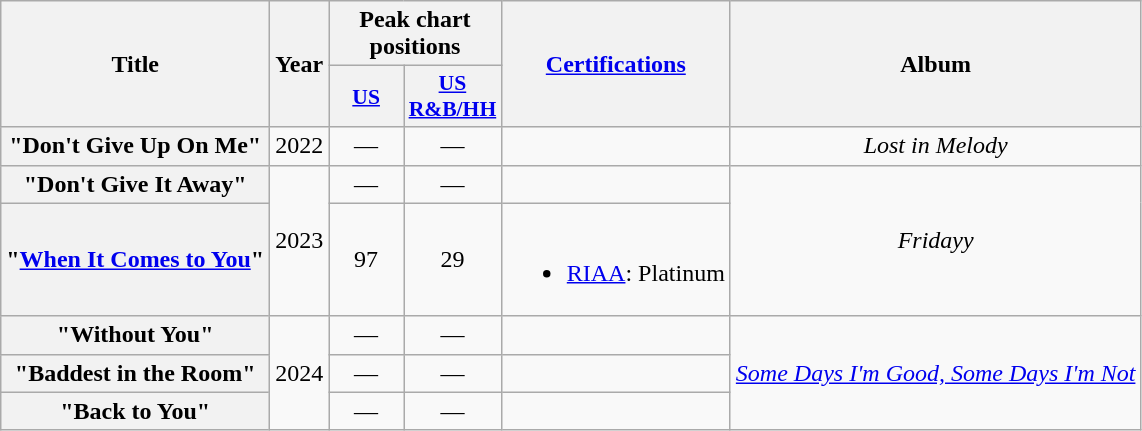<table class="wikitable plainrowheaders" style="text-align: center;">
<tr>
<th scope="col" rowspan="2">Title</th>
<th scope="col" rowspan="2">Year</th>
<th scope="col" colspan="2">Peak chart positions</th>
<th scope="col" rowspan="2"><a href='#'>Certifications</a></th>
<th scope="col" rowspan="2">Album</th>
</tr>
<tr>
<th scope="col" style="width:3em;font-size:90%;"><a href='#'>US</a><br></th>
<th scope="col" style="width:3em;font-size:90%;"><a href='#'>US<br>R&B/HH</a><br></th>
</tr>
<tr>
<th scope="row">"Don't Give Up On Me"</th>
<td>2022</td>
<td>—</td>
<td>—</td>
<td></td>
<td><em>Lost in Melody</em></td>
</tr>
<tr>
<th scope="row">"Don't Give It Away"<br></th>
<td rowspan="2">2023</td>
<td>—</td>
<td>—</td>
<td></td>
<td rowspan="2"><em>Fridayy</em></td>
</tr>
<tr>
<th scope="row">"<a href='#'>When It Comes to You</a>"</th>
<td>97</td>
<td>29</td>
<td><br><ul><li><a href='#'>RIAA</a>: Platinum</li></ul></td>
</tr>
<tr>
<th scope="row">"Without You"</th>
<td rowspan="3">2024</td>
<td>—</td>
<td>—</td>
<td></td>
<td rowspan="3"><em><a href='#'>Some Days I'm Good, Some Days I'm Not</a></em></td>
</tr>
<tr>
<th scope="row">"Baddest in the Room"</th>
<td>—</td>
<td>—</td>
</tr>
<tr>
<th scope="row">"Back to You"</th>
<td>—</td>
<td>—</td>
<td></td>
</tr>
</table>
